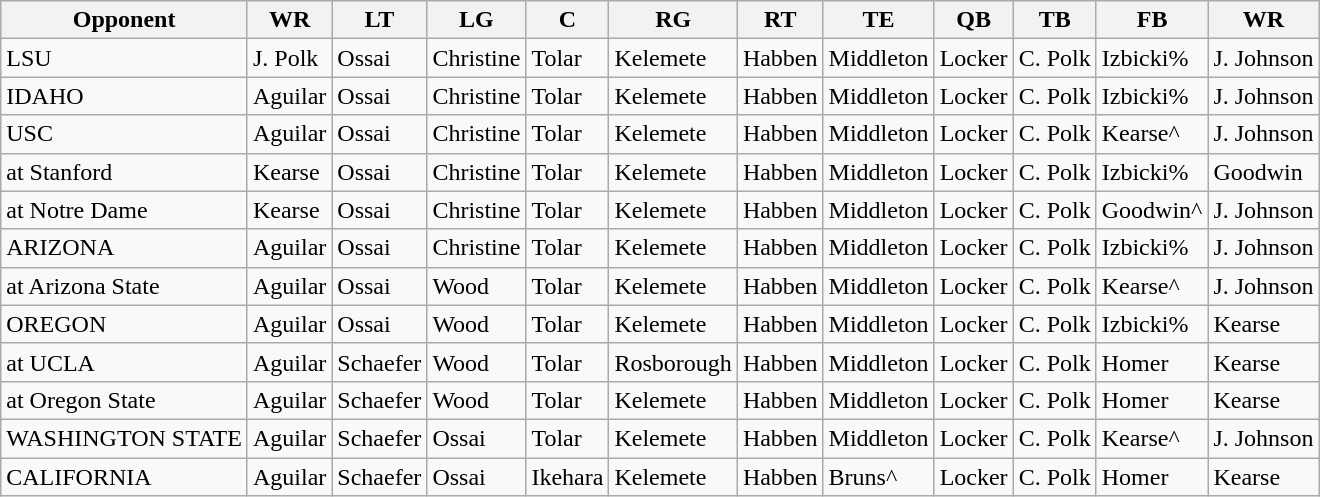<table class="wikitable">
<tr>
<th>Opponent</th>
<th>WR</th>
<th>LT</th>
<th>LG</th>
<th>C</th>
<th>RG</th>
<th>RT</th>
<th>TE</th>
<th>QB</th>
<th>TB</th>
<th>FB</th>
<th>WR</th>
</tr>
<tr>
<td>LSU</td>
<td>J. Polk</td>
<td>Ossai</td>
<td>Christine</td>
<td>Tolar</td>
<td>Kelemete</td>
<td>Habben</td>
<td>Middleton</td>
<td>Locker</td>
<td>C. Polk</td>
<td>Izbicki%</td>
<td>J. Johnson</td>
</tr>
<tr>
<td>IDAHO</td>
<td>Aguilar</td>
<td>Ossai</td>
<td>Christine</td>
<td>Tolar</td>
<td>Kelemete</td>
<td>Habben</td>
<td>Middleton</td>
<td>Locker</td>
<td>C. Polk</td>
<td>Izbicki%</td>
<td>J. Johnson</td>
</tr>
<tr>
<td>USC</td>
<td>Aguilar</td>
<td>Ossai</td>
<td>Christine</td>
<td>Tolar</td>
<td>Kelemete</td>
<td>Habben</td>
<td>Middleton</td>
<td>Locker</td>
<td>C. Polk</td>
<td>Kearse^</td>
<td>J. Johnson</td>
</tr>
<tr>
<td>at Stanford</td>
<td>Kearse</td>
<td>Ossai</td>
<td>Christine</td>
<td>Tolar</td>
<td>Kelemete</td>
<td>Habben</td>
<td>Middleton</td>
<td>Locker</td>
<td>C. Polk</td>
<td>Izbicki%</td>
<td>Goodwin</td>
</tr>
<tr>
<td>at Notre Dame</td>
<td>Kearse</td>
<td>Ossai</td>
<td>Christine</td>
<td>Tolar</td>
<td>Kelemete</td>
<td>Habben</td>
<td>Middleton</td>
<td>Locker</td>
<td>C. Polk</td>
<td>Goodwin^</td>
<td>J. Johnson</td>
</tr>
<tr>
<td>ARIZONA</td>
<td>Aguilar</td>
<td>Ossai</td>
<td>Christine</td>
<td>Tolar</td>
<td>Kelemete</td>
<td>Habben</td>
<td>Middleton</td>
<td>Locker</td>
<td>C. Polk</td>
<td>Izbicki%</td>
<td>J. Johnson</td>
</tr>
<tr>
<td>at Arizona State</td>
<td>Aguilar</td>
<td>Ossai</td>
<td>Wood</td>
<td>Tolar</td>
<td>Kelemete</td>
<td>Habben</td>
<td>Middleton</td>
<td>Locker</td>
<td>C. Polk</td>
<td>Kearse^</td>
<td>J. Johnson</td>
</tr>
<tr>
<td>OREGON</td>
<td>Aguilar</td>
<td>Ossai</td>
<td>Wood</td>
<td>Tolar</td>
<td>Kelemete</td>
<td>Habben</td>
<td>Middleton</td>
<td>Locker</td>
<td>C. Polk</td>
<td>Izbicki%</td>
<td>Kearse</td>
</tr>
<tr>
<td>at UCLA</td>
<td>Aguilar</td>
<td>Schaefer</td>
<td>Wood</td>
<td>Tolar</td>
<td>Rosborough</td>
<td>Habben</td>
<td>Middleton</td>
<td>Locker</td>
<td>C. Polk</td>
<td>Homer</td>
<td>Kearse</td>
</tr>
<tr>
<td>at Oregon State</td>
<td>Aguilar</td>
<td>Schaefer</td>
<td>Wood</td>
<td>Tolar</td>
<td>Kelemete</td>
<td>Habben</td>
<td>Middleton</td>
<td>Locker</td>
<td>C. Polk</td>
<td>Homer</td>
<td>Kearse</td>
</tr>
<tr>
<td>WASHINGTON STATE</td>
<td>Aguilar</td>
<td>Schaefer</td>
<td>Ossai</td>
<td>Tolar</td>
<td>Kelemete</td>
<td>Habben</td>
<td>Middleton</td>
<td>Locker</td>
<td>C. Polk</td>
<td>Kearse^</td>
<td>J. Johnson</td>
</tr>
<tr>
<td>CALIFORNIA</td>
<td>Aguilar</td>
<td>Schaefer</td>
<td>Ossai</td>
<td>Ikehara</td>
<td>Kelemete</td>
<td>Habben</td>
<td>Bruns^</td>
<td>Locker</td>
<td>C. Polk</td>
<td>Homer</td>
<td>Kearse</td>
</tr>
</table>
